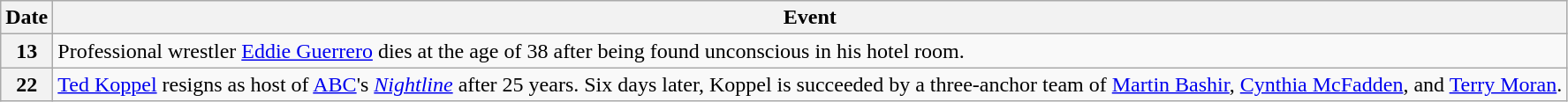<table class="wikitable">
<tr>
<th>Date</th>
<th>Event</th>
</tr>
<tr>
<th>13</th>
<td>Professional wrestler <a href='#'>Eddie Guerrero</a> dies at the age of 38 after being found unconscious in his hotel room.</td>
</tr>
<tr>
<th>22</th>
<td><a href='#'>Ted Koppel</a> resigns as host of <a href='#'>ABC</a>'s <em><a href='#'>Nightline</a></em> after 25 years. Six days later, Koppel is succeeded by a three-anchor team of <a href='#'>Martin Bashir</a>, <a href='#'>Cynthia McFadden</a>, and <a href='#'>Terry Moran</a>.</td>
</tr>
</table>
